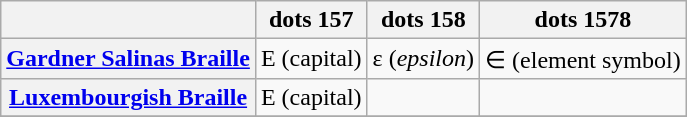<table class="wikitable">
<tr>
<th></th>
<th>dots 157</th>
<th>dots 158</th>
<th>dots 1578</th>
</tr>
<tr>
<th align=left><a href='#'>Gardner Salinas Braille</a></th>
<td>E (capital)</td>
<td>ε (<em>epsilon</em>)</td>
<td>∈ (element symbol)</td>
</tr>
<tr>
<th align=left><a href='#'>Luxembourgish Braille</a></th>
<td>E (capital)</td>
<td></td>
<td></td>
</tr>
<tr>
</tr>
</table>
